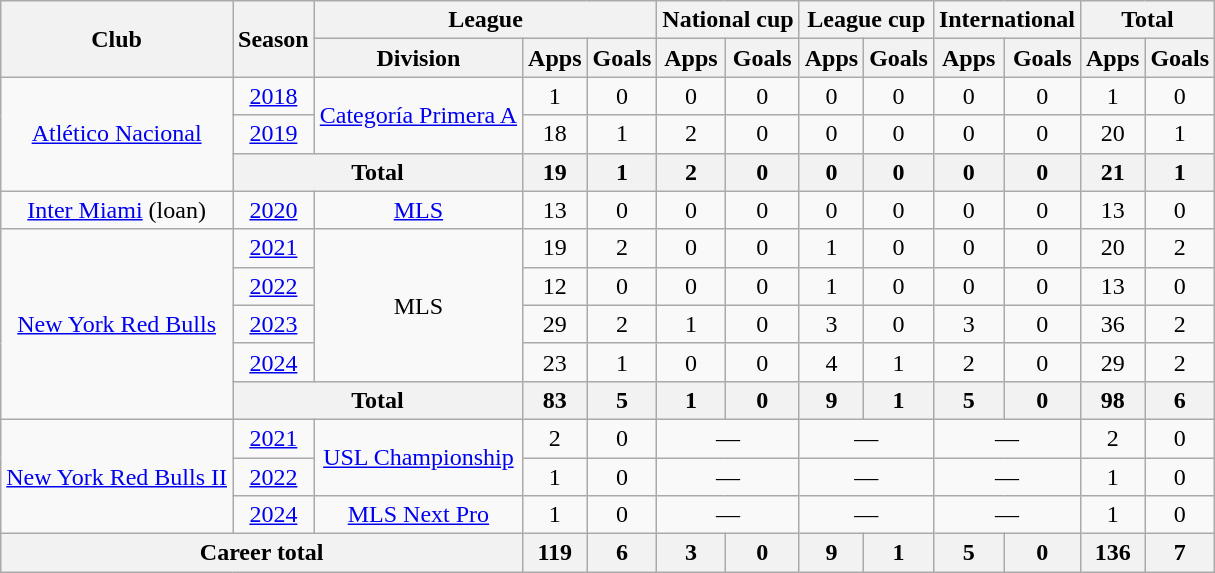<table class="wikitable" style="text-align:center">
<tr>
<th rowspan="2">Club</th>
<th rowspan="2">Season</th>
<th colspan="3">League</th>
<th colspan="2">National cup</th>
<th colspan="2">League cup</th>
<th colspan="2">International</th>
<th colspan="2">Total</th>
</tr>
<tr>
<th>Division</th>
<th>Apps</th>
<th>Goals</th>
<th>Apps</th>
<th>Goals</th>
<th>Apps</th>
<th>Goals</th>
<th>Apps</th>
<th>Goals</th>
<th>Apps</th>
<th>Goals</th>
</tr>
<tr>
<td rowspan="3"><a href='#'>Atlético Nacional</a></td>
<td><a href='#'>2018</a></td>
<td rowspan="2"><a href='#'>Categoría Primera A</a></td>
<td>1</td>
<td>0</td>
<td>0</td>
<td>0</td>
<td>0</td>
<td>0</td>
<td>0</td>
<td>0</td>
<td>1</td>
<td>0</td>
</tr>
<tr>
<td><a href='#'>2019</a></td>
<td>18</td>
<td>1</td>
<td>2</td>
<td>0</td>
<td>0</td>
<td>0</td>
<td>0</td>
<td>0</td>
<td>20</td>
<td>1</td>
</tr>
<tr>
<th colspan="2">Total</th>
<th>19</th>
<th>1</th>
<th>2</th>
<th>0</th>
<th>0</th>
<th>0</th>
<th>0</th>
<th>0</th>
<th>21</th>
<th>1</th>
</tr>
<tr>
<td><a href='#'>Inter Miami</a> (loan)</td>
<td><a href='#'>2020</a></td>
<td><a href='#'>MLS</a></td>
<td>13</td>
<td>0</td>
<td>0</td>
<td>0</td>
<td>0</td>
<td>0</td>
<td>0</td>
<td>0</td>
<td>13</td>
<td>0</td>
</tr>
<tr>
<td rowspan="5"><a href='#'>New York Red Bulls</a></td>
<td><a href='#'>2021</a></td>
<td rowspan="4">MLS</td>
<td>19</td>
<td>2</td>
<td>0</td>
<td>0</td>
<td>1</td>
<td>0</td>
<td>0</td>
<td>0</td>
<td>20</td>
<td>2</td>
</tr>
<tr>
<td><a href='#'>2022</a></td>
<td>12</td>
<td>0</td>
<td>0</td>
<td>0</td>
<td>1</td>
<td>0</td>
<td>0</td>
<td>0</td>
<td>13</td>
<td>0</td>
</tr>
<tr>
<td><a href='#'>2023</a></td>
<td>29</td>
<td>2</td>
<td>1</td>
<td>0</td>
<td>3</td>
<td>0</td>
<td>3</td>
<td>0</td>
<td>36</td>
<td>2</td>
</tr>
<tr>
<td><a href='#'>2024</a></td>
<td>23</td>
<td>1</td>
<td>0</td>
<td>0</td>
<td>4</td>
<td>1</td>
<td>2</td>
<td>0</td>
<td>29</td>
<td>2</td>
</tr>
<tr>
<th colspan="2">Total</th>
<th>83</th>
<th>5</th>
<th>1</th>
<th>0</th>
<th>9</th>
<th>1</th>
<th>5</th>
<th>0</th>
<th>98</th>
<th>6</th>
</tr>
<tr>
<td rowspan="3"><a href='#'>New York Red Bulls II</a></td>
<td><a href='#'>2021</a></td>
<td rowspan="2"><a href='#'>USL Championship</a></td>
<td>2</td>
<td>0</td>
<td colspan="2">—</td>
<td colspan="2">—</td>
<td colspan="2">—</td>
<td>2</td>
<td>0</td>
</tr>
<tr>
<td><a href='#'>2022</a></td>
<td>1</td>
<td>0</td>
<td colspan="2">—</td>
<td colspan="2">—</td>
<td colspan="2">—</td>
<td>1</td>
<td>0</td>
</tr>
<tr>
<td><a href='#'>2024</a></td>
<td><a href='#'>MLS Next Pro</a></td>
<td>1</td>
<td>0</td>
<td colspan="2">—</td>
<td colspan="2">—</td>
<td colspan="2">—</td>
<td>1</td>
<td>0</td>
</tr>
<tr>
<th colspan="3">Career total</th>
<th>119</th>
<th>6</th>
<th>3</th>
<th>0</th>
<th>9</th>
<th>1</th>
<th>5</th>
<th>0</th>
<th>136</th>
<th>7</th>
</tr>
</table>
